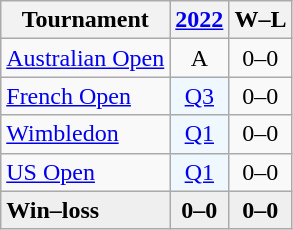<table class="wikitable" style=text-align:center>
<tr>
<th>Tournament</th>
<th><a href='#'>2022</a></th>
<th>W–L</th>
</tr>
<tr>
<td align=left><a href='#'>Australian Open</a></td>
<td>A</td>
<td>0–0</td>
</tr>
<tr>
<td align=left><a href='#'>French Open</a></td>
<td bgcolor=f0f8ff><a href='#'>Q3</a></td>
<td>0–0</td>
</tr>
<tr>
<td align=left><a href='#'>Wimbledon</a></td>
<td bgcolor=f0f8ff><a href='#'>Q1</a></td>
<td>0–0</td>
</tr>
<tr>
<td align=left><a href='#'>US Open</a></td>
<td bgcolor=f0f8ff><a href='#'>Q1</a></td>
<td>0–0</td>
</tr>
<tr style=background:#efefef;font-weight:bold>
<td align=left>Win–loss</td>
<td>0–0</td>
<td>0–0</td>
</tr>
</table>
